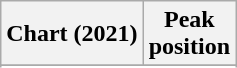<table class="wikitable sortable plainrowheaders" style="text-align:center">
<tr>
<th scope="col">Chart (2021)</th>
<th scope="col">Peak<br>position</th>
</tr>
<tr>
</tr>
<tr>
</tr>
<tr>
</tr>
<tr>
</tr>
<tr>
</tr>
</table>
